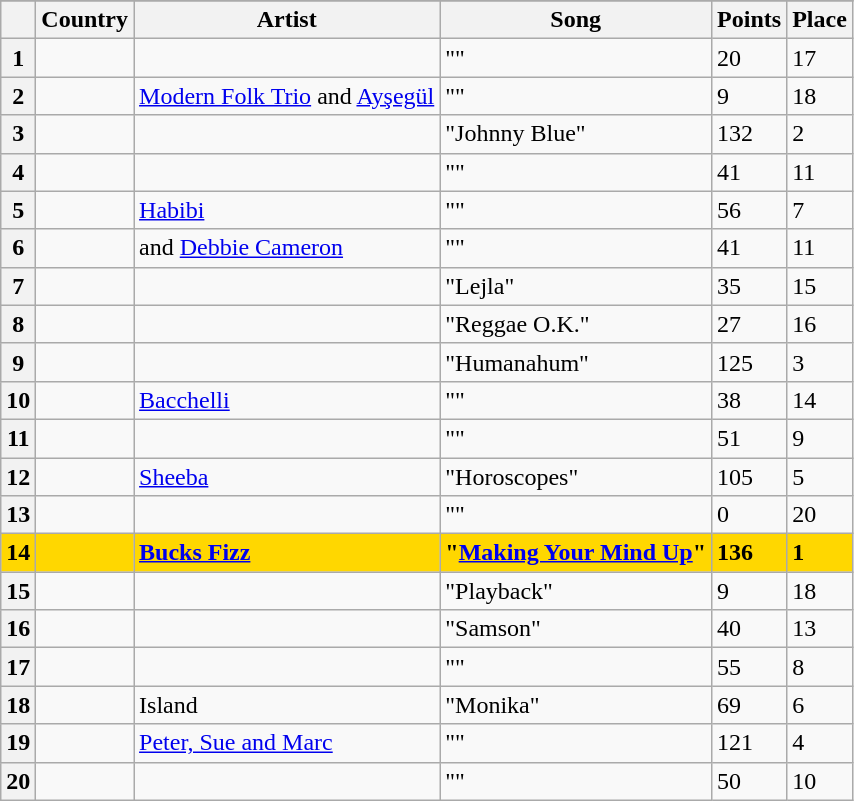<table class="sortable wikitable plainrowheaders">
<tr>
</tr>
<tr>
<th scope="col"></th>
<th scope="col">Country</th>
<th scope="col">Artist</th>
<th scope="col">Song</th>
<th scope="col">Points</th>
<th scope="col">Place</th>
</tr>
<tr>
<th scope="row" style="text-align:center;">1</th>
<td></td>
<td></td>
<td>""</td>
<td>20</td>
<td>17</td>
</tr>
<tr>
<th scope="row" style="text-align:center;">2</th>
<td></td>
<td><a href='#'>Modern Folk Trio</a> and <a href='#'>Ayşegül</a></td>
<td>""</td>
<td>9</td>
<td>18</td>
</tr>
<tr>
<th scope="row" style="text-align:center;">3</th>
<td></td>
<td></td>
<td>"Johnny Blue"</td>
<td>132</td>
<td>2</td>
</tr>
<tr>
<th scope="row" style="text-align:center;">4</th>
<td></td>
<td></td>
<td>""</td>
<td>41</td>
<td>11</td>
</tr>
<tr>
<th scope="row" style="text-align:center;">5</th>
<td></td>
<td><a href='#'>Habibi</a></td>
<td>""</td>
<td>56</td>
<td>7</td>
</tr>
<tr>
<th scope="row" style="text-align:center;">6</th>
<td></td>
<td> and <a href='#'>Debbie Cameron</a></td>
<td>""</td>
<td>41</td>
<td>11</td>
</tr>
<tr>
<th scope="row" style="text-align:center;">7</th>
<td></td>
<td></td>
<td>"Lejla"</td>
<td>35</td>
<td>15</td>
</tr>
<tr>
<th scope="row" style="text-align:center;">8</th>
<td></td>
<td></td>
<td>"Reggae O.K."</td>
<td>27</td>
<td>16</td>
</tr>
<tr>
<th scope="row" style="text-align:center;">9</th>
<td></td>
<td></td>
<td>"Humanahum"</td>
<td>125</td>
<td>3</td>
</tr>
<tr>
<th scope="row" style="text-align:center;">10</th>
<td></td>
<td><a href='#'>Bacchelli</a></td>
<td>""</td>
<td>38</td>
<td>14</td>
</tr>
<tr>
<th scope="row" style="text-align:center;">11</th>
<td></td>
<td></td>
<td>""</td>
<td>51</td>
<td>9</td>
</tr>
<tr>
<th scope="row" style="text-align:center;">12</th>
<td></td>
<td><a href='#'>Sheeba</a></td>
<td>"Horoscopes"</td>
<td>105</td>
<td>5</td>
</tr>
<tr>
<th scope="row" style="text-align:center;">13</th>
<td></td>
<td></td>
<td>""</td>
<td>0</td>
<td>20</td>
</tr>
<tr style="font-weight:bold; background:gold;">
<th scope="row" style="text-align:center; font-weight:bold; background:gold;">14</th>
<td></td>
<td><a href='#'>Bucks Fizz</a></td>
<td>"<a href='#'>Making Your Mind Up</a>"</td>
<td>136</td>
<td>1</td>
</tr>
<tr>
<th scope="row" style="text-align:center;">15</th>
<td></td>
<td></td>
<td>"Playback"</td>
<td>9</td>
<td>18</td>
</tr>
<tr>
<th scope="row" style="text-align:center;">16</th>
<td></td>
<td></td>
<td>"Samson"</td>
<td>40</td>
<td>13</td>
</tr>
<tr>
<th scope="row" style="text-align:center;">17</th>
<td></td>
<td></td>
<td>""</td>
<td>55</td>
<td>8</td>
</tr>
<tr>
<th scope="row" style="text-align:center;">18</th>
<td></td>
<td>Island</td>
<td>"Monika"</td>
<td>69</td>
<td>6</td>
</tr>
<tr>
<th scope="row" style="text-align:center;">19</th>
<td></td>
<td><a href='#'>Peter, Sue and Marc</a></td>
<td>""</td>
<td>121</td>
<td>4</td>
</tr>
<tr>
<th scope="row" style="text-align:center;">20</th>
<td></td>
<td></td>
<td>""</td>
<td>50</td>
<td>10</td>
</tr>
</table>
